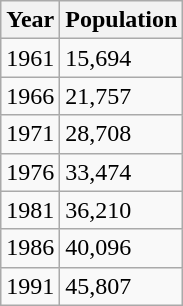<table class="wikitable">
<tr>
<th>Year</th>
<th>Population</th>
</tr>
<tr>
<td>1961</td>
<td>15,694</td>
</tr>
<tr>
<td>1966</td>
<td>21,757</td>
</tr>
<tr>
<td>1971</td>
<td>28,708</td>
</tr>
<tr>
<td>1976</td>
<td>33,474</td>
</tr>
<tr>
<td>1981</td>
<td>36,210</td>
</tr>
<tr>
<td>1986</td>
<td>40,096</td>
</tr>
<tr>
<td>1991</td>
<td>45,807</td>
</tr>
</table>
